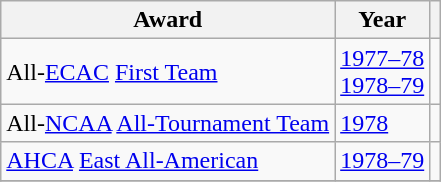<table class="wikitable">
<tr>
<th>Award</th>
<th>Year</th>
<th></th>
</tr>
<tr>
<td>All-<a href='#'>ECAC</a> <a href='#'>First Team</a></td>
<td><a href='#'>1977–78</a><br><a href='#'>1978–79</a></td>
<td></td>
</tr>
<tr>
<td>All-<a href='#'>NCAA</a> <a href='#'>All-Tournament Team</a></td>
<td><a href='#'>1978</a></td>
<td></td>
</tr>
<tr>
<td><a href='#'>AHCA</a> <a href='#'>East All-American</a></td>
<td><a href='#'>1978–79</a></td>
<td></td>
</tr>
<tr>
</tr>
</table>
